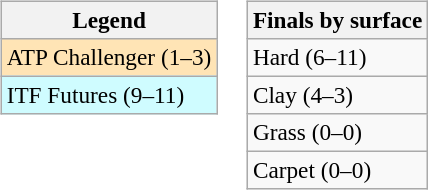<table>
<tr valign=top>
<td><br><table class=wikitable style=font-size:97%>
<tr>
<th>Legend</th>
</tr>
<tr bgcolor=moccasin>
<td>ATP Challenger (1–3)</td>
</tr>
<tr bgcolor=cffcff>
<td>ITF Futures (9–11)</td>
</tr>
</table>
</td>
<td><br><table class=wikitable style=font-size:97%>
<tr>
<th>Finals by surface</th>
</tr>
<tr>
<td>Hard (6–11)</td>
</tr>
<tr>
<td>Clay (4–3)</td>
</tr>
<tr>
<td>Grass (0–0)</td>
</tr>
<tr>
<td>Carpet (0–0)</td>
</tr>
</table>
</td>
</tr>
</table>
